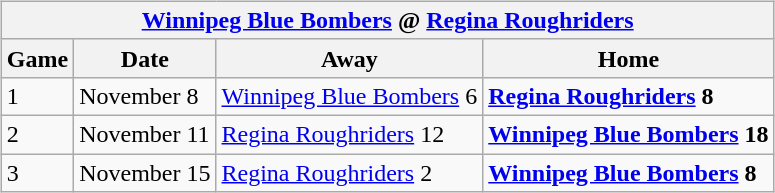<table cellspacing="10">
<tr>
<td valign="top"><br><table class="wikitable">
<tr>
<th colspan="4"><a href='#'>Winnipeg Blue Bombers</a> @ <a href='#'>Regina Roughriders</a></th>
</tr>
<tr>
<th>Game</th>
<th>Date</th>
<th>Away</th>
<th>Home</th>
</tr>
<tr>
<td>1</td>
<td>November 8</td>
<td><a href='#'>Winnipeg Blue Bombers</a> 6</td>
<td><strong><a href='#'>Regina Roughriders</a> 8</strong></td>
</tr>
<tr>
<td>2</td>
<td>November 11</td>
<td><a href='#'>Regina Roughriders</a> 12</td>
<td><strong><a href='#'>Winnipeg Blue Bombers</a> 18</strong></td>
</tr>
<tr>
<td>3</td>
<td>November 15</td>
<td><a href='#'>Regina Roughriders</a> 2</td>
<td><strong><a href='#'>Winnipeg Blue Bombers</a> 8</strong></td>
</tr>
</table>
</td>
</tr>
</table>
